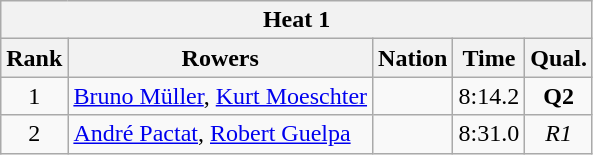<table class="wikitable" style="text-align:center">
<tr>
<th colspan=5 align=center><strong>Heat 1</strong></th>
</tr>
<tr>
<th>Rank</th>
<th>Rowers</th>
<th>Nation</th>
<th>Time</th>
<th>Qual.</th>
</tr>
<tr>
<td>1</td>
<td align=left><a href='#'>Bruno Müller</a>, <a href='#'>Kurt Moeschter</a></td>
<td align=left></td>
<td>8:14.2</td>
<td><strong>Q2</strong></td>
</tr>
<tr>
<td>2</td>
<td align=left><a href='#'>André Pactat</a>, <a href='#'>Robert Guelpa</a></td>
<td align=left></td>
<td>8:31.0</td>
<td><em>R1</em></td>
</tr>
</table>
